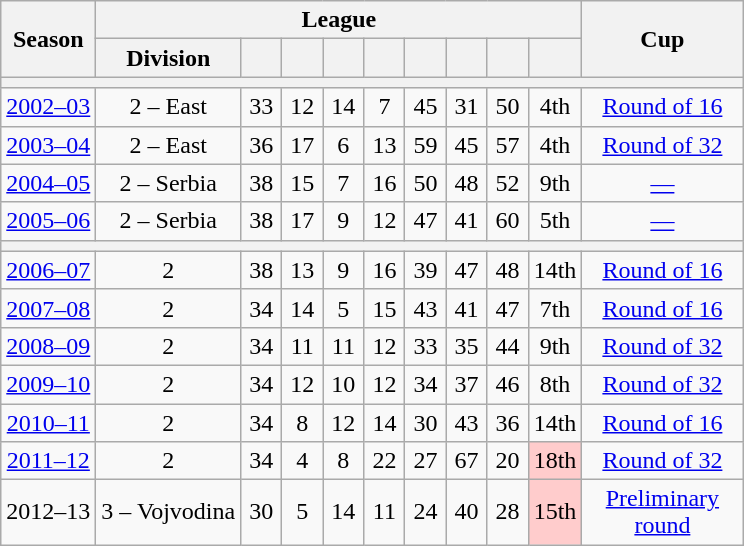<table class="wikitable sortable" style="text-align:center">
<tr>
<th rowspan="2">Season</th>
<th colspan="9">League</th>
<th rowspan="2" width="100">Cup</th>
</tr>
<tr>
<th>Division</th>
<th width="20"></th>
<th width="20"></th>
<th width="20"></th>
<th width="20"></th>
<th width="20"></th>
<th width="20"></th>
<th width="20"></th>
<th width="20"></th>
</tr>
<tr>
<th colspan="11"></th>
</tr>
<tr>
<td><a href='#'>2002–03</a></td>
<td>2 – East</td>
<td>33</td>
<td>12</td>
<td>14</td>
<td>7</td>
<td>45</td>
<td>31</td>
<td>50</td>
<td>4th</td>
<td><a href='#'>Round of 16</a></td>
</tr>
<tr>
<td><a href='#'>2003–04</a></td>
<td>2 – East</td>
<td>36</td>
<td>17</td>
<td>6</td>
<td>13</td>
<td>59</td>
<td>45</td>
<td>57</td>
<td>4th</td>
<td><a href='#'>Round of 32</a></td>
</tr>
<tr>
<td><a href='#'>2004–05</a></td>
<td>2 – Serbia</td>
<td>38</td>
<td>15</td>
<td>7</td>
<td>16</td>
<td>50</td>
<td>48</td>
<td>52</td>
<td>9th</td>
<td><a href='#'>—</a></td>
</tr>
<tr>
<td><a href='#'>2005–06</a></td>
<td>2 – Serbia</td>
<td>38</td>
<td>17</td>
<td>9</td>
<td>12</td>
<td>47</td>
<td>41</td>
<td>60</td>
<td>5th</td>
<td><a href='#'>—</a></td>
</tr>
<tr>
<th colspan="11"></th>
</tr>
<tr>
<td><a href='#'>2006–07</a></td>
<td>2</td>
<td>38</td>
<td>13</td>
<td>9</td>
<td>16</td>
<td>39</td>
<td>47</td>
<td>48</td>
<td>14th</td>
<td><a href='#'>Round of 16</a></td>
</tr>
<tr>
<td><a href='#'>2007–08</a></td>
<td>2</td>
<td>34</td>
<td>14</td>
<td>5</td>
<td>15</td>
<td>43</td>
<td>41</td>
<td>47</td>
<td>7th</td>
<td><a href='#'>Round of 16</a></td>
</tr>
<tr>
<td><a href='#'>2008–09</a></td>
<td>2</td>
<td>34</td>
<td>11</td>
<td>11</td>
<td>12</td>
<td>33</td>
<td>35</td>
<td>44</td>
<td>9th</td>
<td><a href='#'>Round of 32</a></td>
</tr>
<tr>
<td><a href='#'>2009–10</a></td>
<td>2</td>
<td>34</td>
<td>12</td>
<td>10</td>
<td>12</td>
<td>34</td>
<td>37</td>
<td>46</td>
<td>8th</td>
<td><a href='#'>Round of 32</a></td>
</tr>
<tr>
<td><a href='#'>2010–11</a></td>
<td>2</td>
<td>34</td>
<td>8</td>
<td>12</td>
<td>14</td>
<td>30</td>
<td>43</td>
<td>36</td>
<td>14th</td>
<td><a href='#'>Round of 16</a></td>
</tr>
<tr>
<td><a href='#'>2011–12</a></td>
<td>2</td>
<td>34</td>
<td>4</td>
<td>8</td>
<td>22</td>
<td>27</td>
<td>67</td>
<td>20</td>
<td style="background-color:#FCC">18th</td>
<td><a href='#'>Round of 32</a></td>
</tr>
<tr>
<td>2012–13</td>
<td>3 – Vojvodina</td>
<td>30</td>
<td>5</td>
<td>14</td>
<td>11</td>
<td>24</td>
<td>40</td>
<td>28</td>
<td style="background-color:#FCC">15th</td>
<td><a href='#'>Preliminary round</a></td>
</tr>
</table>
